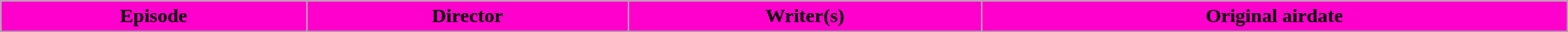<table class="wikitable plainrowheaders" style="width:100%;">
<tr>
<th style="background:#f0c;">Episode</th>
<th style="background:#f0c;">Director</th>
<th style="background:#f0c;">Writer(s)</th>
<th style="background:#f0c;">Original airdate<br>


</th>
</tr>
</table>
